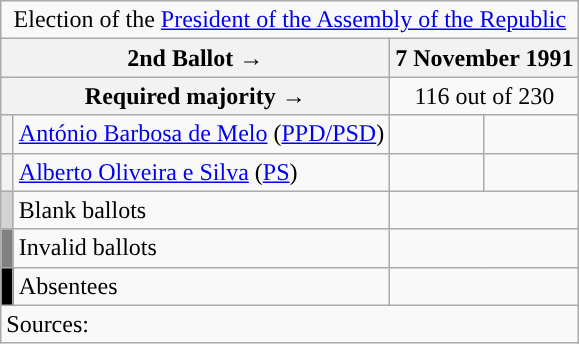<table class="wikitable" style="text-align:center;">
<tr>
<td colspan="4" align="center">Election of the <a href='#'>President of the Assembly of the Republic</a></td>
</tr>
<tr>
<th colspan="2" width="225px">2nd Ballot →</th>
<th colspan="2">7 November 1991</th>
</tr>
<tr>
<th colspan="2">Required majority →</th>
<td colspan="2">116 out of 230</td>
</tr>
<tr>
<th width="1px" style="background:"></th>
<td align="left"><a href='#'>António Barbosa de Melo</a> (<a href='#'>PPD/PSD</a>)</td>
<td></td>
<td></td>
</tr>
<tr>
<th width="1px" style="background:"></th>
<td align="left"><a href='#'>Alberto Oliveira e Silva</a> (<a href='#'>PS</a>)</td>
<td></td>
<td></td>
</tr>
<tr>
<th style="background:lightgray;"></th>
<td align="left">Blank ballots</td>
<td colspan="2"></td>
</tr>
<tr>
<th style="background:gray;"></th>
<td align="left">Invalid ballots</td>
<td colspan="2"></td>
</tr>
<tr>
<th style="background:black;"></th>
<td align="left">Absentees</td>
<td colspan="2"></td>
</tr>
<tr>
<td align="left" colspan="4">Sources:</td>
</tr>
</table>
